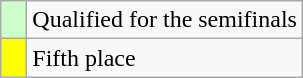<table class="wikitable">
<tr>
<td width=10px bgcolor="#ccffcc"></td>
<td>Qualified for the semifinals</td>
</tr>
<tr>
<td width=10px bgcolor="yellow"></td>
<td>Fifth place</td>
</tr>
</table>
